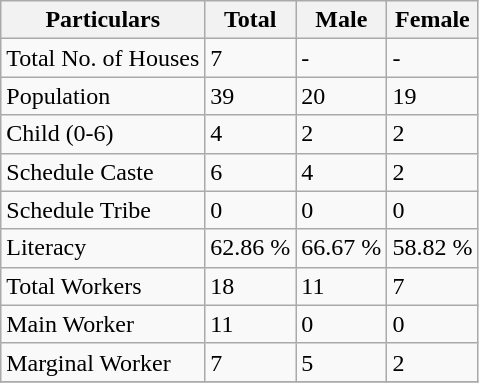<table class="wikitable sortable">
<tr>
<th>Particulars</th>
<th>Total</th>
<th>Male</th>
<th>Female</th>
</tr>
<tr>
<td>Total No. of Houses</td>
<td>7</td>
<td>-</td>
<td>-</td>
</tr>
<tr>
<td>Population</td>
<td>39</td>
<td>20</td>
<td>19</td>
</tr>
<tr>
<td>Child (0-6)</td>
<td>4</td>
<td>2</td>
<td>2</td>
</tr>
<tr>
<td>Schedule Caste</td>
<td>6</td>
<td>4</td>
<td>2</td>
</tr>
<tr>
<td>Schedule Tribe</td>
<td>0</td>
<td>0</td>
<td>0</td>
</tr>
<tr>
<td>Literacy</td>
<td>62.86 %</td>
<td>66.67 %</td>
<td>58.82 %</td>
</tr>
<tr>
<td>Total Workers</td>
<td>18</td>
<td>11</td>
<td>7</td>
</tr>
<tr>
<td>Main Worker</td>
<td>11</td>
<td>0</td>
<td>0</td>
</tr>
<tr>
<td>Marginal Worker</td>
<td>7</td>
<td>5</td>
<td>2</td>
</tr>
<tr>
</tr>
</table>
